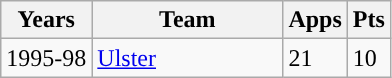<table class="wikitable" style="text-align:left;">
<tr>
<th>Years</th>
<th width=120px>Team</th>
<th>Apps</th>
<th>Pts</th>
</tr>
<tr>
<td>1995-98</td>
<td><a href='#'>Ulster</a></td>
<td>21</td>
<td>10</td>
</tr>
</table>
